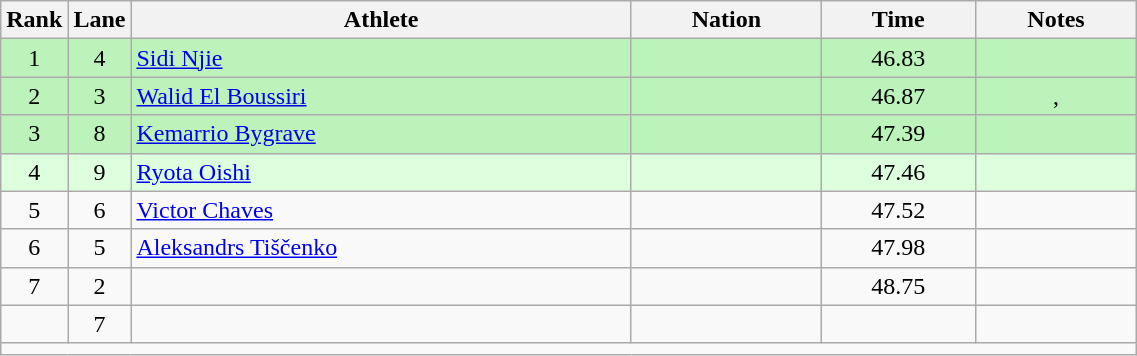<table class="wikitable sortable" style="text-align:center;width: 60%;">
<tr>
<th scope="col" style="width: 10px;">Rank</th>
<th scope="col" style="width: 10px;">Lane</th>
<th scope="col">Athlete</th>
<th scope="col">Nation</th>
<th scope="col">Time</th>
<th scope="col">Notes</th>
</tr>
<tr bgcolor=bbf3bb>
<td>1</td>
<td>4</td>
<td align=left><a href='#'>Sidi Njie</a></td>
<td align=left></td>
<td>46.83</td>
<td></td>
</tr>
<tr bgcolor=bbf3bb>
<td>2</td>
<td>3</td>
<td align=left><a href='#'>Walid El Boussiri</a></td>
<td align=left></td>
<td>46.87</td>
<td>, </td>
</tr>
<tr bgcolor=bbf3bb>
<td>3</td>
<td>8</td>
<td align=left><a href='#'>Kemarrio Bygrave</a></td>
<td align=left></td>
<td>47.39</td>
<td></td>
</tr>
<tr bgcolor=ddffdd>
<td>4</td>
<td>9</td>
<td align=left><a href='#'>Ryota Oishi</a></td>
<td align=left></td>
<td>47.46</td>
<td></td>
</tr>
<tr>
<td>5</td>
<td>6</td>
<td align=left><a href='#'>Victor Chaves</a></td>
<td align=left></td>
<td>47.52</td>
<td></td>
</tr>
<tr>
<td>6</td>
<td>5</td>
<td align=left><a href='#'>Aleksandrs Tiščenko</a></td>
<td align=left></td>
<td>47.98</td>
<td></td>
</tr>
<tr>
<td>7</td>
<td>2</td>
<td align=left></td>
<td align=left></td>
<td>48.75</td>
<td></td>
</tr>
<tr>
<td></td>
<td>7</td>
<td align=left></td>
<td align=left></td>
<td></td>
<td></td>
</tr>
<tr class="sortbottom">
<td colspan="6"></td>
</tr>
</table>
